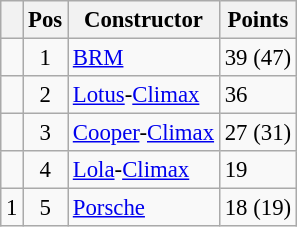<table class="wikitable" style="font-size: 95%;">
<tr>
<th></th>
<th>Pos</th>
<th>Constructor</th>
<th>Points</th>
</tr>
<tr>
<td align="left"></td>
<td align="center">1</td>
<td> <a href='#'>BRM</a></td>
<td align="left">39 (47)</td>
</tr>
<tr>
<td align="left"></td>
<td align="center">2</td>
<td> <a href='#'>Lotus</a>-<a href='#'>Climax</a></td>
<td align="left">36</td>
</tr>
<tr>
<td align="left"></td>
<td align="center">3</td>
<td> <a href='#'>Cooper</a>-<a href='#'>Climax</a></td>
<td align="left">27 (31)</td>
</tr>
<tr>
<td align="left"></td>
<td align="center">4</td>
<td> <a href='#'>Lola</a>-<a href='#'>Climax</a></td>
<td align="left">19</td>
</tr>
<tr>
<td align="left"> 1</td>
<td align="center">5</td>
<td> <a href='#'>Porsche</a></td>
<td align="left">18 (19)</td>
</tr>
</table>
